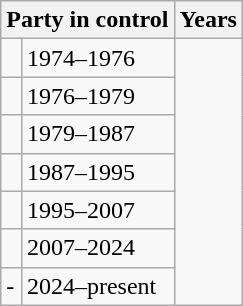<table class="wikitable">
<tr>
<th colspan="2">Party in control</th>
<th>Years</th>
</tr>
<tr>
<td></td>
<td>1974–1976</td>
</tr>
<tr>
<td></td>
<td>1976–1979</td>
</tr>
<tr>
<td></td>
<td>1979–1987</td>
</tr>
<tr>
<td></td>
<td>1987–1995</td>
</tr>
<tr>
<td></td>
<td>1995–2007</td>
</tr>
<tr>
<td></td>
<td>2007–2024</td>
</tr>
<tr>
<td>- </td>
<td>2024–present</td>
</tr>
</table>
